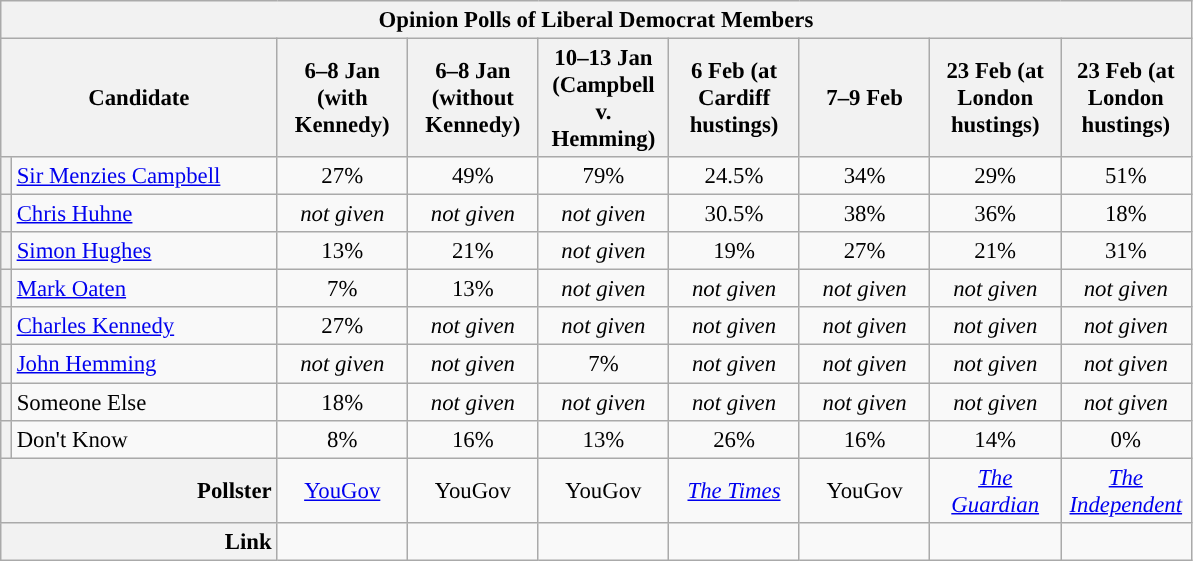<table class=wikitable style="font-size:95%">
<tr>
<th colspan="9">Opinion Polls of Liberal Democrat Members</th>
</tr>
<tr>
<th colspan="2" style="width: 170px">Candidate</th>
<th style="width: 80px">6–8 Jan (with Kennedy)</th>
<th style="width: 80px">6–8 Jan (without Kennedy)</th>
<th style="width: 80px">10–13 Jan (Campbell v. Hemming)</th>
<th style="width: 80px">6 Feb (at Cardiff hustings)</th>
<th style="width: 80px">7–9 Feb</th>
<th style="width: 80px">23 Feb (at London hustings)</th>
<th style="width: 80px">23 Feb (at London hustings)</th>
</tr>
<tr>
<th style="background-color: "></th>
<td style="width: 170px"><a href='#'>Sir Menzies Campbell</a></td>
<td style="text-align:center;">27%</td>
<td style="text-align:center;">49%</td>
<td style="text-align:center;">79%</td>
<td style="text-align:center;">24.5%</td>
<td style="text-align:center;">34%</td>
<td style="text-align:center;">29%</td>
<td style="text-align:center;">51%</td>
</tr>
<tr>
<th style="background-color: "></th>
<td style="width: 170px"><a href='#'>Chris Huhne</a></td>
<td style="text-align:center;"><em>not given</em></td>
<td style="text-align:center;"><em>not given</em></td>
<td style="text-align:center;"><em>not given</em></td>
<td style="text-align:center;">30.5%</td>
<td style="text-align:center;">38%</td>
<td style="text-align:center;">36%</td>
<td style="text-align:center;">18%</td>
</tr>
<tr>
<th style="background-color: "></th>
<td style="width: 170px"><a href='#'>Simon Hughes</a></td>
<td style="text-align:center;">13%</td>
<td style="text-align:center;">21%</td>
<td style="text-align:center;"><em>not given</em></td>
<td style="text-align:center;">19%</td>
<td style="text-align:center;">27%</td>
<td style="text-align:center;">21%</td>
<td style="text-align:center;">31%</td>
</tr>
<tr>
<th style="background-color: "></th>
<td style="width: 170px"><a href='#'>Mark Oaten</a></td>
<td style="text-align:center;">7%</td>
<td style="text-align:center;">13%</td>
<td style="text-align:center;"><em>not given</em></td>
<td style="text-align:center;"><em>not given</em></td>
<td style="text-align:center;"><em>not given</em></td>
<td style="text-align:center;"><em>not given</em></td>
<td style="text-align:center;"><em>not given</em></td>
</tr>
<tr>
<th style="background-color: "></th>
<td style="width: 170px"><a href='#'>Charles Kennedy</a></td>
<td style="text-align:center;">27%</td>
<td style="text-align:center;"><em>not given</em></td>
<td style="text-align:center;"><em>not given</em></td>
<td style="text-align:center;"><em>not given</em></td>
<td style="text-align:center;"><em>not given</em></td>
<td style="text-align:center;"><em>not given</em></td>
<td style="text-align:center;"><em>not given</em></td>
</tr>
<tr>
<th style="background-color: "></th>
<td style="width: 170px"><a href='#'>John Hemming</a></td>
<td style="text-align:center;"><em>not given</em></td>
<td style="text-align:center;"><em>not given</em></td>
<td style="text-align:center;">7%</td>
<td style="text-align:center;"><em>not given</em></td>
<td style="text-align:center;"><em>not given</em></td>
<td style="text-align:center;"><em>not given</em></td>
<td style="text-align:center;"><em>not given</em></td>
</tr>
<tr>
<th style="background-color: "></th>
<td style="width: 170px">Someone Else</td>
<td style="text-align:center;">18%</td>
<td style="text-align:center;"><em>not given</em></td>
<td style="text-align:center;"><em>not given</em></td>
<td style="text-align:center;"><em>not given</em></td>
<td style="text-align:center;"><em>not given</em></td>
<td style="text-align:center;"><em>not given</em></td>
<td style="text-align:center;"><em>not given</em></td>
</tr>
<tr>
<th style="background-color: "></th>
<td style="width: 170px">Don't Know</td>
<td style="text-align:center;">8%</td>
<td style="text-align:center;">16%</td>
<td style="text-align:center;">13%</td>
<td style="text-align:center;">26%</td>
<td style="text-align:center;">16%</td>
<td style="text-align:center;">14%</td>
<td style="text-align:center;">0%</td>
</tr>
<tr>
<th colspan="2" style="text-align:right;">Pollster</th>
<td style="text-align:center;"><a href='#'>YouGov</a></td>
<td style="text-align:center;">YouGov</td>
<td style="text-align:center;">YouGov</td>
<td style="text-align:center;"><em><a href='#'>The Times</a></em></td>
<td style="text-align:center;">YouGov</td>
<td style="text-align:center;"><em><a href='#'>The Guardian</a></em></td>
<td style="text-align:center;"><em><a href='#'>The Independent</a></em></td>
</tr>
<tr>
<th colspan="2" style="text-align:right;">Link</th>
<td style="text-align:center;"></td>
<td style="text-align:center;"></td>
<td style="text-align:center;"></td>
<td style="text-align:center;"></td>
<td style="text-align:center;"></td>
<td style="text-align:center;"></td>
<td style="text-align:center;"></td>
</tr>
</table>
